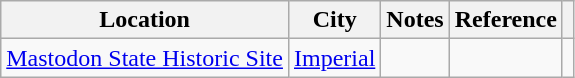<table class="wikitable">
<tr>
<th>Location</th>
<th>City</th>
<th>Notes</th>
<th>Reference</th>
<th></th>
</tr>
<tr>
<td><a href='#'>Mastodon State Historic Site</a></td>
<td><a href='#'>Imperial</a></td>
<td></td>
<td></td>
<td></td>
</tr>
</table>
